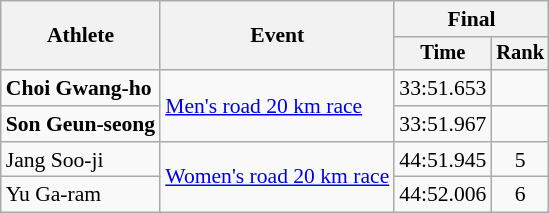<table class=wikitable style=font-size:90%;text-align:center>
<tr>
<th rowspan=2>Athlete</th>
<th rowspan=2>Event</th>
<th colspan=2>Final</th>
</tr>
<tr style="font-size:95%">
<th>Time</th>
<th>Rank</th>
</tr>
<tr>
<td align=left><strong>Choi Gwang-ho</strong></td>
<td align=left rowspan=2><a href='#'>Men's road 20 km race</a></td>
<td>33:51.653</td>
<td></td>
</tr>
<tr>
<td align=left><strong>Son Geun-seong</strong></td>
<td>33:51.967</td>
<td></td>
</tr>
<tr>
<td align=left>Jang Soo-ji</td>
<td align=left rowspan=2><a href='#'>Women's road 20 km race</a></td>
<td>44:51.945</td>
<td>5</td>
</tr>
<tr>
<td align=left>Yu Ga-ram</td>
<td>44:52.006</td>
<td>6</td>
</tr>
</table>
